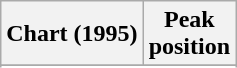<table class="wikitable sortable">
<tr>
<th>Chart (1995)</th>
<th>Peak<br>position</th>
</tr>
<tr>
</tr>
<tr>
</tr>
<tr>
</tr>
<tr>
</tr>
<tr>
</tr>
<tr>
</tr>
<tr>
</tr>
<tr>
</tr>
<tr>
</tr>
</table>
